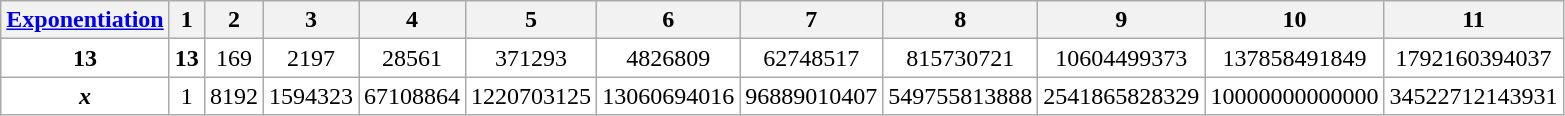<table class="wikitable" style="text-align: center; background: white">
<tr>
<th style="width:105px;"><a href='#'>Exponentiation</a></th>
<th>1</th>
<th>2</th>
<th>3</th>
<th>4</th>
<th>5</th>
<th>6</th>
<th>7</th>
<th>8</th>
<th>9</th>
<th>10</th>
<th>11</th>
</tr>
<tr>
<td><strong>13</strong></td>
<td><strong>13</strong></td>
<td>169</td>
<td>2197</td>
<td>28561</td>
<td>371293</td>
<td>4826809</td>
<td>62748517</td>
<td>815730721</td>
<td>10604499373</td>
<td>137858491849</td>
<td>1792160394037</td>
</tr>
<tr>
<td><strong><em>x<em><strong></td>
<td>1</td>
<td>8192</td>
<td>1594323</td>
<td>67108864</td>
<td>1220703125</td>
<td>13060694016</td>
<td>96889010407</td>
<td>549755813888</td>
<td>2541865828329</td>
<td>10000000000000</td>
<td>34522712143931</td>
</tr>
</table>
